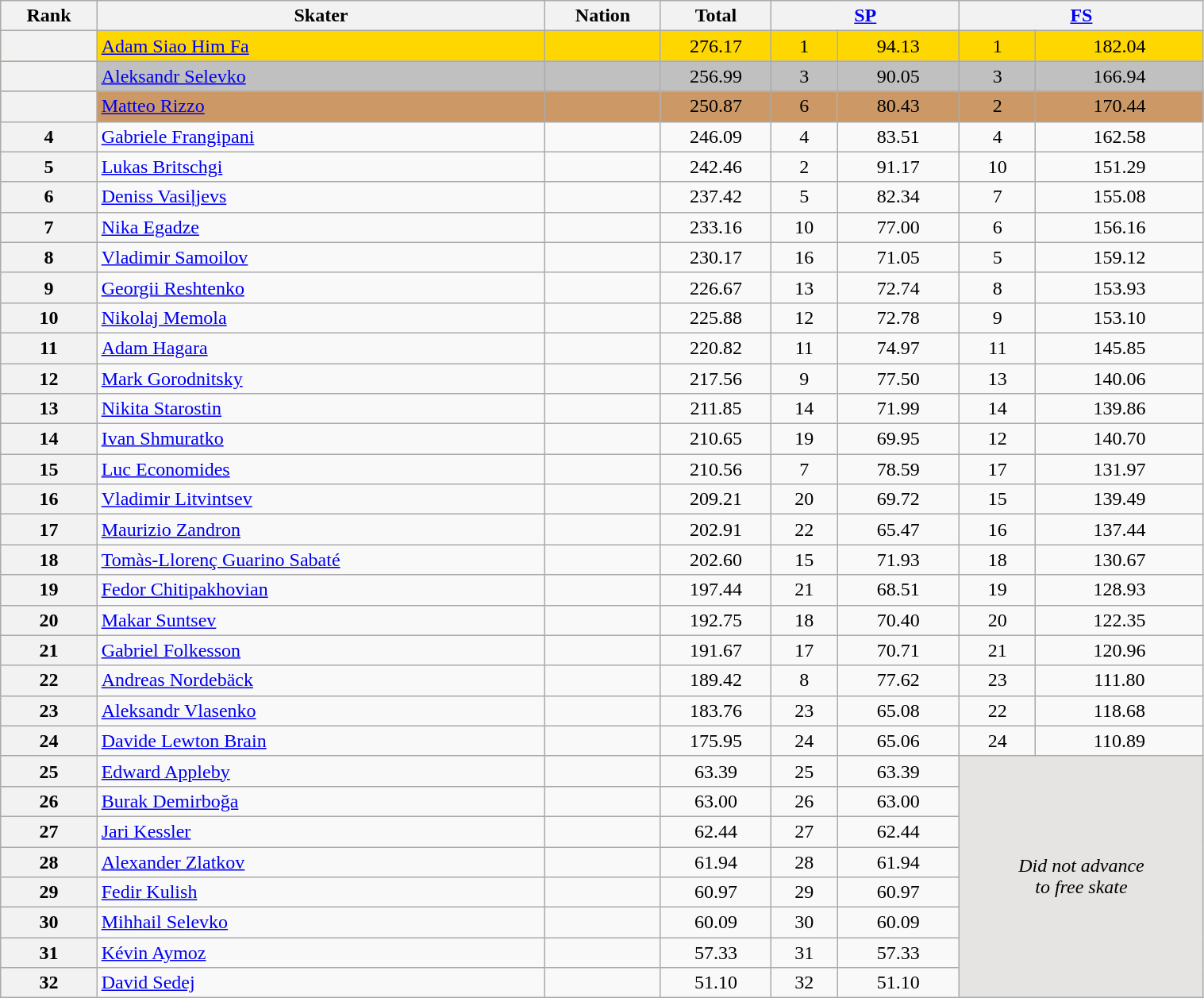<table class="wikitable sortable" style="text-align:center; width:80%">
<tr>
<th scope="col">Rank</th>
<th scope="col">Skater</th>
<th scope="col">Nation</th>
<th scope="col">Total</th>
<th scope="col" colspan="2" width="80px"><a href='#'>SP</a></th>
<th scope="col" colspan="2" width="80px"><a href='#'>FS</a></th>
</tr>
<tr bgcolor="gold">
<th scope="row"></th>
<td align="left"><a href='#'>Adam Siao Him Fa</a></td>
<td align="left"></td>
<td>276.17</td>
<td>1</td>
<td>94.13</td>
<td>1</td>
<td>182.04</td>
</tr>
<tr bgcolor="silver">
<th scope="row"></th>
<td align="left"><a href='#'>Aleksandr Selevko</a></td>
<td align="left"></td>
<td>256.99</td>
<td>3</td>
<td>90.05</td>
<td>3</td>
<td>166.94</td>
</tr>
<tr bgcolor="#cc9966">
<th scope="row"></th>
<td align="left"><a href='#'>Matteo Rizzo</a></td>
<td align="left"></td>
<td>250.87</td>
<td>6</td>
<td>80.43</td>
<td>2</td>
<td>170.44</td>
</tr>
<tr>
<th scope="row">4</th>
<td align="left"><a href='#'>Gabriele Frangipani</a></td>
<td align="left"></td>
<td>246.09</td>
<td>4</td>
<td>83.51</td>
<td>4</td>
<td>162.58</td>
</tr>
<tr>
<th scope="row">5</th>
<td align="left"><a href='#'>Lukas Britschgi</a></td>
<td align="left"></td>
<td>242.46</td>
<td>2</td>
<td>91.17</td>
<td>10</td>
<td>151.29</td>
</tr>
<tr>
<th scope="row">6</th>
<td align="left"><a href='#'>Deniss Vasiļjevs</a></td>
<td align="left"></td>
<td>237.42</td>
<td>5</td>
<td>82.34</td>
<td>7</td>
<td>155.08</td>
</tr>
<tr>
<th scope="row">7</th>
<td align="left"><a href='#'>Nika Egadze</a></td>
<td align="left"></td>
<td>233.16</td>
<td>10</td>
<td>77.00</td>
<td>6</td>
<td>156.16</td>
</tr>
<tr>
<th scope="row">8</th>
<td align="left"><a href='#'>Vladimir Samoilov</a></td>
<td align="left"></td>
<td>230.17</td>
<td>16</td>
<td>71.05</td>
<td>5</td>
<td>159.12</td>
</tr>
<tr>
<th scope="row">9</th>
<td align="left"><a href='#'>Georgii Reshtenko</a></td>
<td align="left"></td>
<td>226.67</td>
<td>13</td>
<td>72.74</td>
<td>8</td>
<td>153.93</td>
</tr>
<tr>
<th scope="row">10</th>
<td align="left"><a href='#'>Nikolaj Memola</a></td>
<td align="left"></td>
<td>225.88</td>
<td>12</td>
<td>72.78</td>
<td>9</td>
<td>153.10</td>
</tr>
<tr>
<th scope="row">11</th>
<td align="left"><a href='#'>Adam Hagara</a></td>
<td align="left"></td>
<td>220.82</td>
<td>11</td>
<td>74.97</td>
<td>11</td>
<td>145.85</td>
</tr>
<tr>
<th scope="row">12</th>
<td align="left"><a href='#'>Mark Gorodnitsky</a></td>
<td align="left"></td>
<td>217.56</td>
<td>9</td>
<td>77.50</td>
<td>13</td>
<td>140.06</td>
</tr>
<tr>
<th scope="row">13</th>
<td align="left"><a href='#'>Nikita Starostin</a></td>
<td align="left"></td>
<td>211.85</td>
<td>14</td>
<td>71.99</td>
<td>14</td>
<td>139.86</td>
</tr>
<tr>
<th scope="row">14</th>
<td align="left"><a href='#'>Ivan Shmuratko</a></td>
<td align="left"></td>
<td>210.65</td>
<td>19</td>
<td>69.95</td>
<td>12</td>
<td>140.70</td>
</tr>
<tr>
<th scope="row">15</th>
<td align="left"><a href='#'>Luc Economides</a></td>
<td align="left"></td>
<td>210.56</td>
<td>7</td>
<td>78.59</td>
<td>17</td>
<td>131.97</td>
</tr>
<tr>
<th scope="row">16</th>
<td align="left"><a href='#'>Vladimir Litvintsev</a></td>
<td align="left"></td>
<td>209.21</td>
<td>20</td>
<td>69.72</td>
<td>15</td>
<td>139.49</td>
</tr>
<tr>
<th scope="row">17</th>
<td align="left"><a href='#'>Maurizio Zandron</a></td>
<td align="left"></td>
<td>202.91</td>
<td>22</td>
<td>65.47</td>
<td>16</td>
<td>137.44</td>
</tr>
<tr>
<th scope="row">18</th>
<td align="left"><a href='#'>Tomàs-Llorenç Guarino Sabaté</a></td>
<td align="left"></td>
<td>202.60</td>
<td>15</td>
<td>71.93</td>
<td>18</td>
<td>130.67</td>
</tr>
<tr>
<th scope="row">19</th>
<td align="left"><a href='#'>Fedor Chitipakhovian</a></td>
<td align="left"></td>
<td>197.44</td>
<td>21</td>
<td>68.51</td>
<td>19</td>
<td>128.93</td>
</tr>
<tr>
<th scope="row">20</th>
<td align="left"><a href='#'>Makar Suntsev</a></td>
<td align="left"></td>
<td>192.75</td>
<td>18</td>
<td>70.40</td>
<td>20</td>
<td>122.35</td>
</tr>
<tr>
<th scope="row">21</th>
<td align="left"><a href='#'>Gabriel Folkesson</a></td>
<td align="left"></td>
<td>191.67</td>
<td>17</td>
<td>70.71</td>
<td>21</td>
<td>120.96</td>
</tr>
<tr>
<th scope="row">22</th>
<td align="left"><a href='#'>Andreas Nordebäck</a></td>
<td align="left"></td>
<td>189.42</td>
<td>8</td>
<td>77.62</td>
<td>23</td>
<td>111.80</td>
</tr>
<tr>
<th scope="row">23</th>
<td align="left"><a href='#'>Aleksandr Vlasenko</a></td>
<td align="left"></td>
<td>183.76</td>
<td>23</td>
<td>65.08</td>
<td>22</td>
<td>118.68</td>
</tr>
<tr>
<th scope="row">24</th>
<td align="left"><a href='#'>Davide Lewton Brain</a></td>
<td align="left"></td>
<td>175.95</td>
<td>24</td>
<td>65.06</td>
<td>24</td>
<td>110.89</td>
</tr>
<tr>
<th scope="row">25</th>
<td align="left"><a href='#'>Edward Appleby</a></td>
<td align="left"></td>
<td>63.39</td>
<td>25</td>
<td>63.39</td>
<td colspan="2" rowspan="8" bgcolor="e5e4e2"><em>Did not advance<br>to free skate</em></td>
</tr>
<tr>
<th scope="row">26</th>
<td align="left"><a href='#'>Burak Demirboğa</a></td>
<td align="left"></td>
<td>63.00</td>
<td>26</td>
<td>63.00</td>
</tr>
<tr>
<th scope="row">27</th>
<td align="left"><a href='#'>Jari Kessler</a></td>
<td align="left"></td>
<td>62.44</td>
<td>27</td>
<td>62.44</td>
</tr>
<tr>
<th scope="row">28</th>
<td align="left"><a href='#'>Alexander Zlatkov</a></td>
<td align="left"></td>
<td>61.94</td>
<td>28</td>
<td>61.94</td>
</tr>
<tr>
<th scope="row">29</th>
<td align="left"><a href='#'>Fedir Kulish</a></td>
<td align="left"></td>
<td>60.97</td>
<td>29</td>
<td>60.97</td>
</tr>
<tr>
<th scope="row">30</th>
<td align="left"><a href='#'>Mihhail Selevko</a></td>
<td align="left"></td>
<td>60.09</td>
<td>30</td>
<td>60.09</td>
</tr>
<tr>
<th scope="row">31</th>
<td align="left"><a href='#'>Kévin Aymoz</a></td>
<td align="left"></td>
<td>57.33</td>
<td>31</td>
<td>57.33</td>
</tr>
<tr>
<th scope="row">32</th>
<td align="left"><a href='#'>David Sedej</a></td>
<td align="left"></td>
<td>51.10</td>
<td>32</td>
<td>51.10</td>
</tr>
</table>
